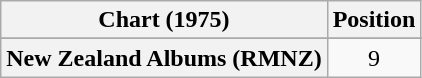<table class="wikitable plainrowheaders" style="text-align:center">
<tr>
<th>Chart (1975)</th>
<th>Position</th>
</tr>
<tr>
</tr>
<tr>
<th scope="row">New Zealand Albums (RMNZ)</th>
<td>9</td>
</tr>
</table>
